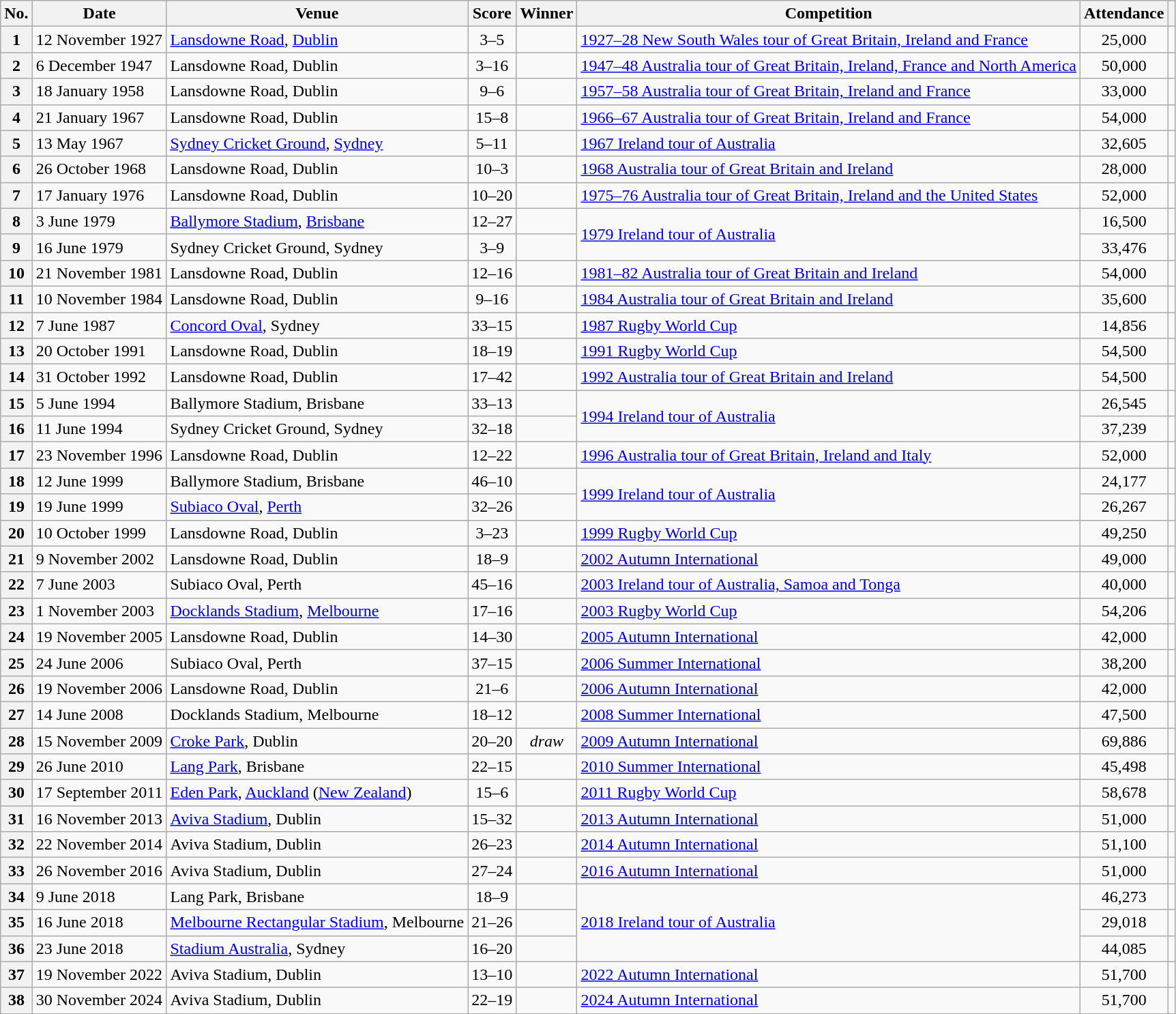<table class="wikitable">
<tr>
<th>No.</th>
<th>Date</th>
<th>Venue</th>
<th>Score</th>
<th>Winner</th>
<th>Competition</th>
<th>Attendance</th>
<th></th>
</tr>
<tr>
<th>1</th>
<td>12 November 1927</td>
<td><a href='#'>Lansdowne Road</a>, <a href='#'>Dublin</a></td>
<td align="center">3–5</td>
<td></td>
<td><a href='#'>1927–28 New South Wales tour of Great Britain, Ireland and France</a></td>
<td align="center">25,000</td>
<td align="center"></td>
</tr>
<tr>
<th>2</th>
<td>6 December 1947</td>
<td>Lansdowne Road, Dublin</td>
<td align="center">3–16</td>
<td></td>
<td {{nowrap><a href='#'>1947–48 Australia tour of Great Britain, Ireland, France and North America</a></td>
<td align="center">50,000</td>
<td align="center"></td>
</tr>
<tr>
<th>3</th>
<td>18 January 1958</td>
<td>Lansdowne Road, Dublin</td>
<td align="center">9–6</td>
<td></td>
<td><a href='#'>1957–58 Australia tour of Great Britain, Ireland and France</a></td>
<td align="center">33,000</td>
<td align="center"></td>
</tr>
<tr>
<th>4</th>
<td>21 January 1967</td>
<td>Lansdowne Road, Dublin</td>
<td align="center">15–8</td>
<td></td>
<td><a href='#'>1966–67 Australia tour of Great Britain, Ireland and France</a></td>
<td align="center">54,000</td>
<td align="center"></td>
</tr>
<tr>
<th>5</th>
<td>13 May 1967</td>
<td><a href='#'>Sydney Cricket Ground</a>, <a href='#'>Sydney</a></td>
<td align="center">5–11</td>
<td></td>
<td><a href='#'>1967 Ireland tour of Australia</a></td>
<td align="center">32,605</td>
<td align="center"></td>
</tr>
<tr>
<th>6</th>
<td>26 October 1968</td>
<td>Lansdowne Road, Dublin</td>
<td align="center">10–3</td>
<td></td>
<td><a href='#'>1968 Australia tour of Great Britain and Ireland</a></td>
<td align="center">28,000</td>
<td align="center"></td>
</tr>
<tr>
<th>7</th>
<td>17 January 1976</td>
<td>Lansdowne Road, Dublin</td>
<td align="center">10–20</td>
<td></td>
<td><a href='#'>1975–76 Australia tour of Great Britain, Ireland and the United States</a></td>
<td align="center">52,000</td>
<td align="center"></td>
</tr>
<tr>
<th>8</th>
<td>3 June 1979</td>
<td><a href='#'>Ballymore Stadium</a>, <a href='#'>Brisbane</a></td>
<td align="center">12–27</td>
<td></td>
<td rowspan=2><a href='#'>1979 Ireland tour of Australia</a></td>
<td align="center">16,500</td>
<td align="center"></td>
</tr>
<tr>
<th>9</th>
<td>16 June 1979</td>
<td>Sydney Cricket Ground, Sydney</td>
<td align="center">3–9</td>
<td></td>
<td align="center">33,476</td>
<td align="center"></td>
</tr>
<tr>
<th>10</th>
<td>21 November 1981</td>
<td>Lansdowne Road, Dublin</td>
<td align="center">12–16</td>
<td></td>
<td><a href='#'>1981–82 Australia tour of Great Britain and Ireland</a></td>
<td align="center">54,000</td>
<td align="center"></td>
</tr>
<tr>
<th>11</th>
<td>10 November 1984</td>
<td>Lansdowne Road, Dublin</td>
<td align="center">9–16</td>
<td></td>
<td><a href='#'>1984 Australia tour of Great Britain and Ireland</a></td>
<td align="center">35,600</td>
<td align="center"></td>
</tr>
<tr>
<th>12</th>
<td>7 June 1987</td>
<td><a href='#'>Concord Oval</a>, Sydney</td>
<td align="center">33–15</td>
<td></td>
<td><a href='#'>1987 Rugby World Cup</a></td>
<td align="center">14,856</td>
<td align="center"></td>
</tr>
<tr>
<th>13</th>
<td>20 October 1991</td>
<td>Lansdowne Road, Dublin</td>
<td align="center">18–19</td>
<td></td>
<td><a href='#'>1991 Rugby World Cup</a></td>
<td align="center">54,500</td>
<td align="center"></td>
</tr>
<tr>
<th>14</th>
<td>31 October 1992</td>
<td>Lansdowne Road, Dublin</td>
<td align="center">17–42</td>
<td></td>
<td><a href='#'>1992 Australia tour of Great Britain and Ireland</a></td>
<td align="center">54,500</td>
<td align="center"></td>
</tr>
<tr>
<th>15</th>
<td>5 June 1994</td>
<td>Ballymore Stadium, Brisbane</td>
<td align="center">33–13</td>
<td></td>
<td rowspan=2><a href='#'>1994 Ireland tour of Australia</a></td>
<td align="center">26,545</td>
<td align="center"></td>
</tr>
<tr>
<th>16</th>
<td>11 June 1994</td>
<td>Sydney Cricket Ground, Sydney</td>
<td align="center">32–18</td>
<td></td>
<td align="center">37,239</td>
<td align="center"></td>
</tr>
<tr>
<th>17</th>
<td>23 November 1996</td>
<td>Lansdowne Road, Dublin</td>
<td align="center">12–22</td>
<td></td>
<td><a href='#'>1996 Australia tour of Great Britain, Ireland and Italy</a></td>
<td align="center">52,000</td>
<td align="center"></td>
</tr>
<tr>
<th>18</th>
<td>12 June 1999</td>
<td>Ballymore Stadium, Brisbane</td>
<td align="center">46–10</td>
<td></td>
<td rowspan=2><a href='#'>1999 Ireland tour of Australia</a></td>
<td align="center">24,177</td>
<td align="center"></td>
</tr>
<tr>
<th>19</th>
<td>19 June 1999</td>
<td><a href='#'>Subiaco Oval</a>, <a href='#'>Perth</a></td>
<td align="center">32–26</td>
<td></td>
<td align="center">26,267</td>
<td align="center"></td>
</tr>
<tr>
<th>20</th>
<td>10 October 1999</td>
<td>Lansdowne Road, Dublin</td>
<td align="center">3–23</td>
<td></td>
<td><a href='#'>1999 Rugby World Cup</a></td>
<td align="center">49,250</td>
<td align="center"></td>
</tr>
<tr>
<th>21</th>
<td>9 November 2002</td>
<td>Lansdowne Road, Dublin</td>
<td align="center">18–9</td>
<td></td>
<td><a href='#'>2002 Autumn International</a></td>
<td align="center">49,000</td>
<td align="center"></td>
</tr>
<tr>
<th>22</th>
<td>7 June 2003</td>
<td>Subiaco Oval, Perth</td>
<td align="center">45–16</td>
<td></td>
<td><a href='#'>2003 Ireland tour of Australia, Samoa and Tonga</a></td>
<td align="center">40,000</td>
<td align="center"></td>
</tr>
<tr>
<th>23</th>
<td>1 November 2003</td>
<td><a href='#'>Docklands Stadium</a>, <a href='#'>Melbourne</a></td>
<td align="center">17–16</td>
<td></td>
<td><a href='#'>2003 Rugby World Cup</a></td>
<td align="center">54,206</td>
<td align="center"></td>
</tr>
<tr>
<th>24</th>
<td>19 November 2005</td>
<td>Lansdowne Road, Dublin</td>
<td align="center">14–30</td>
<td></td>
<td><a href='#'>2005 Autumn International</a></td>
<td align="center">42,000</td>
<td align="center"></td>
</tr>
<tr>
<th>25</th>
<td>24 June 2006</td>
<td>Subiaco Oval, Perth</td>
<td align="center">37–15</td>
<td></td>
<td><a href='#'>2006 Summer International</a></td>
<td align="center">38,200</td>
<td align="center"></td>
</tr>
<tr>
<th>26</th>
<td>19 November 2006</td>
<td>Lansdowne Road, Dublin</td>
<td align="center">21–6</td>
<td></td>
<td><a href='#'>2006 Autumn International</a></td>
<td align="center">42,000</td>
<td align="center"></td>
</tr>
<tr>
<th>27</th>
<td>14 June 2008</td>
<td>Docklands Stadium, Melbourne</td>
<td align="center">18–12</td>
<td></td>
<td><a href='#'>2008 Summer International</a></td>
<td align="center">47,500</td>
<td align="center"></td>
</tr>
<tr>
<th>28</th>
<td>15 November 2009</td>
<td><a href='#'>Croke Park</a>, Dublin</td>
<td align="center">20–20</td>
<td align="center"><em>draw</em></td>
<td><a href='#'>2009 Autumn International</a></td>
<td align="center">69,886</td>
<td align="center"></td>
</tr>
<tr>
<th>29</th>
<td>26 June 2010</td>
<td><a href='#'>Lang Park</a>, Brisbane</td>
<td align="center">22–15</td>
<td></td>
<td><a href='#'>2010 Summer International</a></td>
<td align="center">45,498</td>
<td align="center"></td>
</tr>
<tr>
<th>30</th>
<td>17 September 2011</td>
<td><a href='#'>Eden Park</a>, <a href='#'>Auckland</a> (<a href='#'>New Zealand</a>)</td>
<td align="center">15–6</td>
<td></td>
<td><a href='#'>2011 Rugby World Cup</a></td>
<td align="center">58,678</td>
<td align="center"></td>
</tr>
<tr>
<th>31</th>
<td>16 November 2013</td>
<td><a href='#'>Aviva Stadium</a>, Dublin</td>
<td align="center">15–32</td>
<td></td>
<td><a href='#'>2013 Autumn International</a></td>
<td align="center">51,000</td>
<td align="center"></td>
</tr>
<tr>
<th>32</th>
<td>22 November 2014</td>
<td>Aviva Stadium, Dublin</td>
<td align="center">26–23</td>
<td></td>
<td><a href='#'>2014 Autumn International</a></td>
<td align="center">51,100</td>
<td align="center"></td>
</tr>
<tr>
<th>33</th>
<td>26 November 2016</td>
<td>Aviva Stadium, Dublin</td>
<td align="center">27–24</td>
<td></td>
<td><a href='#'>2016 Autumn International</a></td>
<td align="center">51,000</td>
<td align="center"></td>
</tr>
<tr>
<th>34</th>
<td>9 June 2018</td>
<td>Lang Park, Brisbane</td>
<td align="center">18–9</td>
<td></td>
<td rowspan=3><a href='#'>2018 Ireland tour of Australia</a></td>
<td align="center">46,273</td>
<td align="center"></td>
</tr>
<tr>
<th>35</th>
<td>16 June 2018</td>
<td><a href='#'>Melbourne Rectangular Stadium</a>, Melbourne</td>
<td align="center">21–26</td>
<td></td>
<td align="center">29,018</td>
<td align="center"></td>
</tr>
<tr>
<th>36</th>
<td>23 June 2018</td>
<td><a href='#'>Stadium Australia</a>, Sydney</td>
<td align="center">16–20</td>
<td></td>
<td align="center">44,085</td>
<td align="center"></td>
</tr>
<tr>
<th>37</th>
<td>19 November 2022</td>
<td>Aviva Stadium, Dublin</td>
<td align="center">13–10</td>
<td></td>
<td><a href='#'>2022 Autumn International</a></td>
<td align="center">51,700</td>
<td align="center"></td>
</tr>
<tr>
<th>38</th>
<td>30 November 2024</td>
<td>Aviva Stadium, Dublin</td>
<td align="center">22–19</td>
<td></td>
<td><a href='#'>2024 Autumn International</a></td>
<td align="center">51,700</td>
<td align="center"></td>
</tr>
</table>
